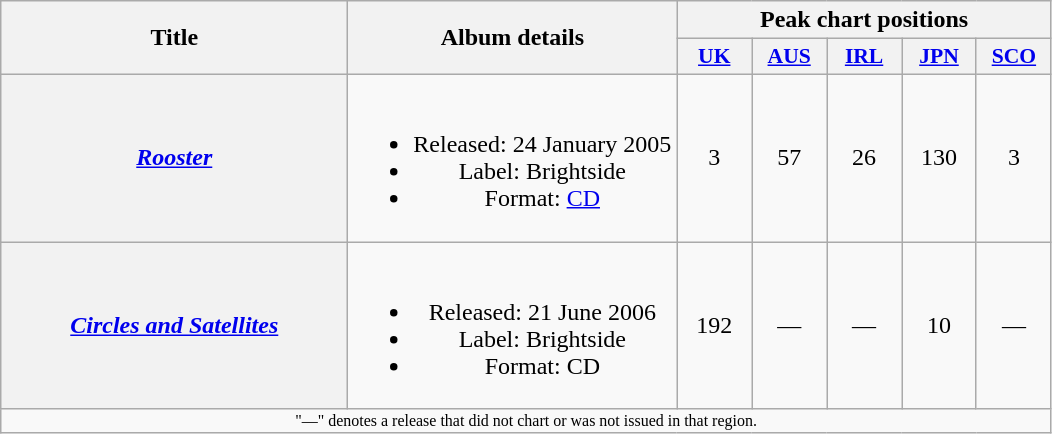<table class="wikitable plainrowheaders" style="text-align:center">
<tr>
<th scope="col" rowspan="2" style="width:14em">Title</th>
<th scope="col" rowspan="2">Album details</th>
<th scope="col" colspan="5">Peak chart positions</th>
</tr>
<tr>
<th scope="col" style="width:3em;font-size:90%;"><a href='#'>UK</a><br></th>
<th scope="col" style="width:3em;font-size:90%;"><a href='#'>AUS</a><br></th>
<th scope="col" style="width:3em;font-size:90%;"><a href='#'>IRL</a><br></th>
<th scope="col" style="width:3em;font-size:90%;"><a href='#'>JPN</a><br></th>
<th scope="col" style="width:3em;font-size:90%;"><a href='#'>SCO</a><br></th>
</tr>
<tr>
<th scope="row"><em><a href='#'>Rooster</a></em></th>
<td><br><ul><li>Released: 24 January 2005</li><li>Label: Brightside</li><li>Format: <a href='#'>CD</a></li></ul></td>
<td>3</td>
<td>57</td>
<td>26</td>
<td>130</td>
<td>3</td>
</tr>
<tr>
<th scope="row"><em><a href='#'>Circles and Satellites</a></em></th>
<td><br><ul><li>Released: 21 June 2006</li><li>Label: Brightside</li><li>Format: CD</li></ul></td>
<td>192</td>
<td>—</td>
<td>—</td>
<td>10</td>
<td>—</td>
</tr>
<tr>
<td align="center" colspan="7" style="font-size: 8pt">"—" denotes a release that did not chart or was not issued in that region.</td>
</tr>
</table>
